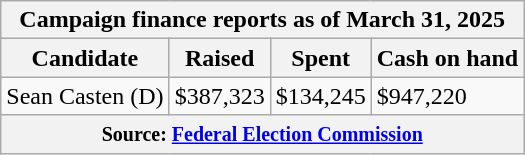<table class="wikitable sortable">
<tr>
<th colspan=4>Campaign finance reports as of March 31, 2025</th>
</tr>
<tr style="text-align:center;">
<th>Candidate</th>
<th>Raised</th>
<th>Spent</th>
<th>Cash on hand</th>
</tr>
<tr>
<td>Sean Casten (D)</td>
<td>$387,323</td>
<td>$134,245</td>
<td>$947,220</td>
</tr>
<tr>
<th colspan="4"><small>Source: <a href='#'>Federal Election Commission</a></small></th>
</tr>
</table>
